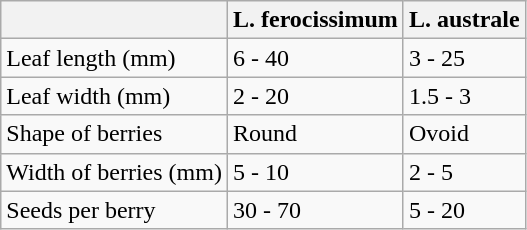<table class="wikitable">
<tr>
<th></th>
<th>L. ferocissimum</th>
<th>L. australe</th>
</tr>
<tr>
<td>Leaf length (mm)</td>
<td>6 - 40</td>
<td>3 - 25</td>
</tr>
<tr>
<td>Leaf width (mm)</td>
<td>2 - 20</td>
<td>1.5 - 3</td>
</tr>
<tr>
<td>Shape of berries</td>
<td>Round</td>
<td>Ovoid</td>
</tr>
<tr>
<td>Width of berries (mm)</td>
<td>5 - 10</td>
<td>2 - 5</td>
</tr>
<tr>
<td>Seeds per berry</td>
<td>30 - 70</td>
<td>5 - 20</td>
</tr>
</table>
